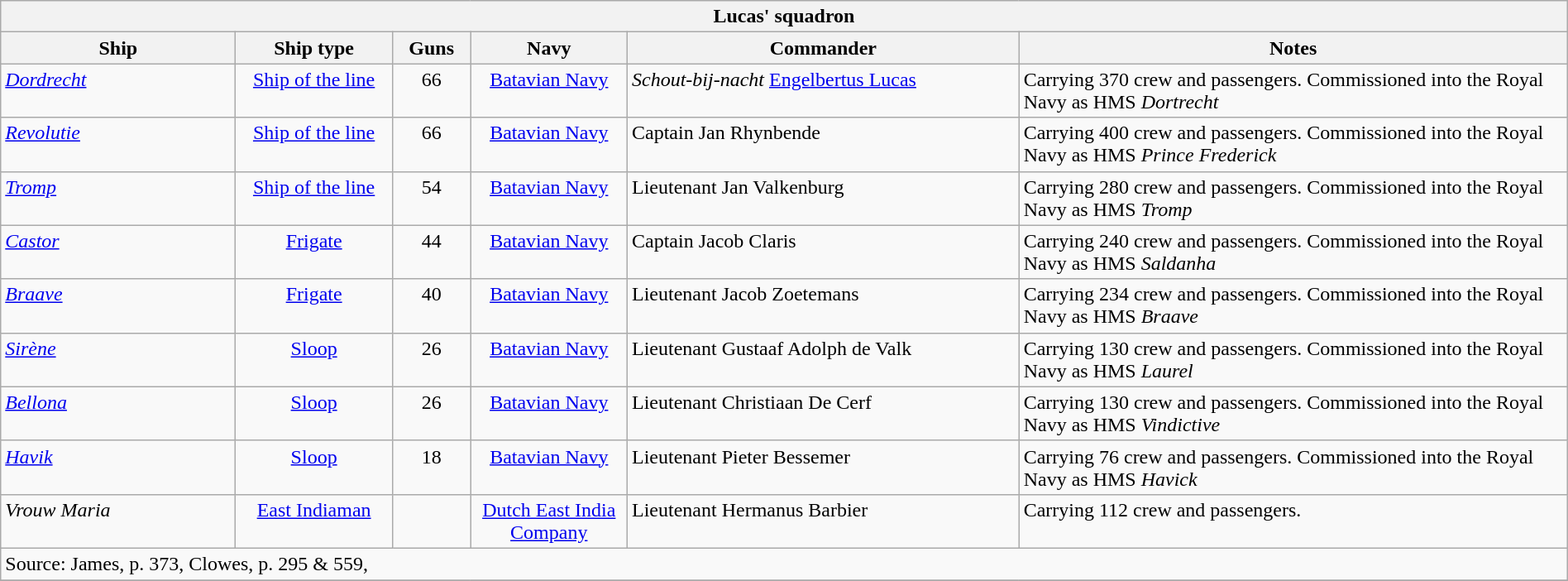<table class="wikitable" width=100%>
<tr valign="top">
<th colspan="11" bgcolor="white">Lucas' squadron</th>
</tr>
<tr valign="top"|- valign="top">
<th scope="col" width=15%; align= center>Ship</th>
<th scope="col" width=10%; align= center>Ship type</th>
<th scope="col" width=5%; align= center>Guns</th>
<th scope="col" width=10%; align= center>Navy</th>
<th scope="col" width=25%; align= center>Commander</th>
<th scope="col" width=35%; align= center>Notes</th>
</tr>
<tr valign="top">
<td align= left><a href='#'><em>Dordrecht</em></a></td>
<td align= center><a href='#'>Ship of the line</a></td>
<td align= center>66</td>
<td align= center><a href='#'>Batavian Navy</a></td>
<td align= left><em>Schout-bij-nacht</em> <a href='#'>Engelbertus Lucas</a></td>
<td align= left>Carrying 370 crew and passengers. Commissioned into the Royal Navy as HMS <em>Dortrecht</em></td>
</tr>
<tr valign="top">
<td align= left><a href='#'><em>Revolutie</em></a></td>
<td align= center><a href='#'>Ship of the line</a></td>
<td align= center>66</td>
<td align= center><a href='#'>Batavian Navy</a></td>
<td align= left>Captain Jan Rhynbende</td>
<td align= left>Carrying 400 crew and passengers. Commissioned into the Royal Navy as HMS <em>Prince Frederick</em></td>
</tr>
<tr valign="top">
<td align= left><a href='#'><em>Tromp</em></a></td>
<td align= center><a href='#'>Ship of the line</a></td>
<td align= center>54</td>
<td align= center><a href='#'>Batavian Navy</a></td>
<td align= left>Lieutenant Jan Valkenburg</td>
<td align= left>Carrying 280 crew and passengers. Commissioned into the Royal Navy as HMS <em>Tromp</em></td>
</tr>
<tr valign="top">
<td align= left><a href='#'><em>Castor</em></a></td>
<td align= center><a href='#'>Frigate</a></td>
<td align= center>44</td>
<td align= center><a href='#'>Batavian Navy</a></td>
<td align= left>Captain Jacob Claris</td>
<td align= left>Carrying 240 crew and passengers. Commissioned into the Royal Navy as HMS <em>Saldanha</em></td>
</tr>
<tr valign="top">
<td align= left><a href='#'><em>Braave</em></a></td>
<td align= center><a href='#'>Frigate</a></td>
<td align= center>40</td>
<td align= center><a href='#'>Batavian Navy</a></td>
<td align= left>Lieutenant Jacob Zoetemans</td>
<td align= left>Carrying 234 crew and passengers. Commissioned into the Royal Navy as HMS <em>Braave</em></td>
</tr>
<tr valign="top">
<td align= left><a href='#'><em>Sirène</em></a></td>
<td align= center><a href='#'>Sloop</a></td>
<td align= center>26</td>
<td align= center><a href='#'>Batavian Navy</a></td>
<td align= left>Lieutenant Gustaaf Adolph de Valk</td>
<td align= left>Carrying 130 crew and passengers. Commissioned into the Royal Navy as HMS <em>Laurel</em></td>
</tr>
<tr valign="top">
<td align= left><a href='#'><em>Bellona</em></a></td>
<td align= center><a href='#'>Sloop</a></td>
<td align= center>26</td>
<td align= center><a href='#'>Batavian Navy</a></td>
<td align= left>Lieutenant Christiaan De Cerf</td>
<td align= left>Carrying 130 crew and passengers. Commissioned into the Royal Navy as HMS <em>Vindictive</em></td>
</tr>
<tr valign="top">
<td align= left><a href='#'><em>Havik</em></a></td>
<td align= center><a href='#'>Sloop</a></td>
<td align= center>18</td>
<td align= center><a href='#'>Batavian Navy</a></td>
<td align= left>Lieutenant Pieter Bessemer</td>
<td align= left>Carrying 76 crew and passengers. Commissioned into the Royal Navy as HMS <em>Havick</em></td>
</tr>
<tr valign="top">
<td align= left><em>Vrouw Maria</em></td>
<td align= center><a href='#'>East Indiaman</a></td>
<td align= center></td>
<td align= center><a href='#'>Dutch East India Company</a></td>
<td align= left>Lieutenant Hermanus Barbier</td>
<td align= left>Carrying 112 crew and passengers.</td>
</tr>
<tr valign="top">
<td colspan="12" align="left">Source: James, p. 373, Clowes, p. 295 & 559, </td>
</tr>
<tr>
</tr>
</table>
